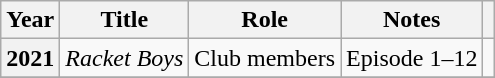<table class="wikitable plainrowheaders">
<tr>
<th scope="col">Year</th>
<th scope="col">Title</th>
<th scope="col">Role</th>
<th scope="col">Notes</th>
<th scope="col" class="unsortable"></th>
</tr>
<tr>
<th scope="row">2021</th>
<td><em>Racket Boys</em></td>
<td>Club members</td>
<td>Episode 1–12</td>
<td></td>
</tr>
<tr>
</tr>
</table>
